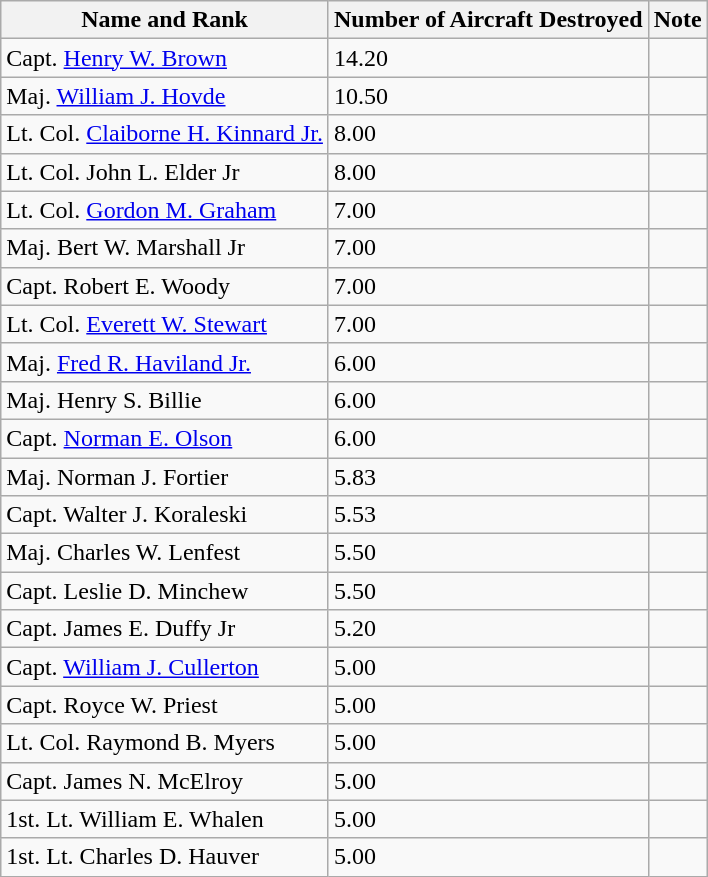<table class="wikitable sortable">
<tr>
<th>Name and Rank</th>
<th>Number of Aircraft Destroyed</th>
<th>Note</th>
</tr>
<tr>
<td>Capt. <a href='#'>Henry W. Brown</a></td>
<td>14.20</td>
<td></td>
</tr>
<tr>
<td>Maj. <a href='#'>William J. Hovde</a></td>
<td>10.50</td>
<td></td>
</tr>
<tr>
<td>Lt. Col. <a href='#'>Claiborne H. Kinnard Jr.</a></td>
<td>8.00</td>
<td></td>
</tr>
<tr>
<td>Lt. Col. John L. Elder Jr</td>
<td>8.00</td>
<td></td>
</tr>
<tr>
<td>Lt. Col. <a href='#'>Gordon M. Graham</a></td>
<td>7.00</td>
<td></td>
</tr>
<tr>
<td>Maj. Bert W. Marshall Jr</td>
<td>7.00</td>
<td></td>
</tr>
<tr>
<td>Capt. Robert E. Woody</td>
<td>7.00</td>
<td></td>
</tr>
<tr>
<td>Lt. Col. <a href='#'>Everett W. Stewart</a></td>
<td>7.00</td>
<td></td>
</tr>
<tr>
<td>Maj. <a href='#'>Fred R. Haviland Jr.</a></td>
<td>6.00</td>
<td></td>
</tr>
<tr>
<td>Maj. Henry S. Billie</td>
<td>6.00</td>
<td></td>
</tr>
<tr>
<td>Capt. <a href='#'>Norman E. Olson</a></td>
<td>6.00</td>
<td></td>
</tr>
<tr>
<td>Maj. Norman J. Fortier</td>
<td>5.83</td>
<td></td>
</tr>
<tr>
<td>Capt. Walter J. Koraleski</td>
<td>5.53</td>
<td></td>
</tr>
<tr>
<td>Maj. Charles W. Lenfest</td>
<td>5.50</td>
<td></td>
</tr>
<tr>
<td>Capt. Leslie D. Minchew</td>
<td>5.50</td>
<td></td>
</tr>
<tr>
<td>Capt. James E. Duffy Jr</td>
<td>5.20</td>
<td></td>
</tr>
<tr>
<td>Capt. <a href='#'>William J. Cullerton</a></td>
<td>5.00</td>
<td></td>
</tr>
<tr>
<td>Capt. Royce W. Priest</td>
<td>5.00</td>
<td></td>
</tr>
<tr>
<td>Lt. Col. Raymond B. Myers</td>
<td>5.00</td>
<td></td>
</tr>
<tr>
<td>Capt. James N. McElroy</td>
<td>5.00</td>
<td></td>
</tr>
<tr>
<td>1st. Lt. William E. Whalen</td>
<td>5.00</td>
<td></td>
</tr>
<tr>
<td>1st. Lt. Charles D. Hauver</td>
<td>5.00</td>
<td></td>
</tr>
</table>
